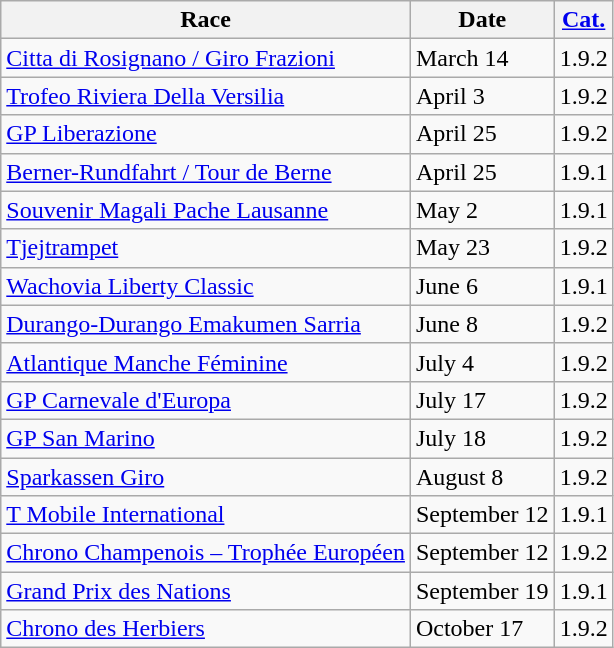<table class="wikitable sortable">
<tr>
<th>Race</th>
<th>Date</th>
<th><a href='#'>Cat.</a></th>
</tr>
<tr>
<td> <a href='#'>Citta di Rosignano / Giro Frazioni</a></td>
<td>March 14</td>
<td>1.9.2</td>
</tr>
<tr>
<td> <a href='#'>Trofeo Riviera Della Versilia</a></td>
<td>April 3</td>
<td>1.9.2</td>
</tr>
<tr>
<td> <a href='#'>GP Liberazione</a></td>
<td>April 25</td>
<td>1.9.2</td>
</tr>
<tr>
<td> <a href='#'>Berner-Rundfahrt / Tour de Berne</a></td>
<td>April 25</td>
<td>1.9.1</td>
</tr>
<tr>
<td> <a href='#'>Souvenir Magali Pache Lausanne</a></td>
<td>May 2</td>
<td>1.9.1</td>
</tr>
<tr>
<td> <a href='#'>Tjejtrampet</a></td>
<td>May 23</td>
<td>1.9.2</td>
</tr>
<tr>
<td> <a href='#'>Wachovia Liberty Classic</a></td>
<td>June 6</td>
<td>1.9.1</td>
</tr>
<tr>
<td> <a href='#'>Durango-Durango Emakumen Sarria</a></td>
<td>June 8</td>
<td>1.9.2</td>
</tr>
<tr>
<td> <a href='#'>Atlantique Manche Féminine</a></td>
<td>July 4</td>
<td>1.9.2</td>
</tr>
<tr>
<td> <a href='#'>GP Carnevale d'Europa</a></td>
<td>July 17</td>
<td>1.9.2</td>
</tr>
<tr>
<td> <a href='#'>GP San Marino</a></td>
<td>July 18</td>
<td>1.9.2</td>
</tr>
<tr>
<td> <a href='#'>Sparkassen Giro</a></td>
<td>August 8</td>
<td>1.9.2</td>
</tr>
<tr>
<td> <a href='#'>T Mobile International</a></td>
<td>September 12</td>
<td>1.9.1</td>
</tr>
<tr>
<td> <a href='#'>Chrono Champenois – Trophée Européen</a></td>
<td>September 12</td>
<td>1.9.2</td>
</tr>
<tr>
<td> <a href='#'>Grand Prix des Nations</a></td>
<td>September 19</td>
<td>1.9.1</td>
</tr>
<tr>
<td> <a href='#'>Chrono des Herbiers</a></td>
<td>October 17</td>
<td>1.9.2</td>
</tr>
</table>
